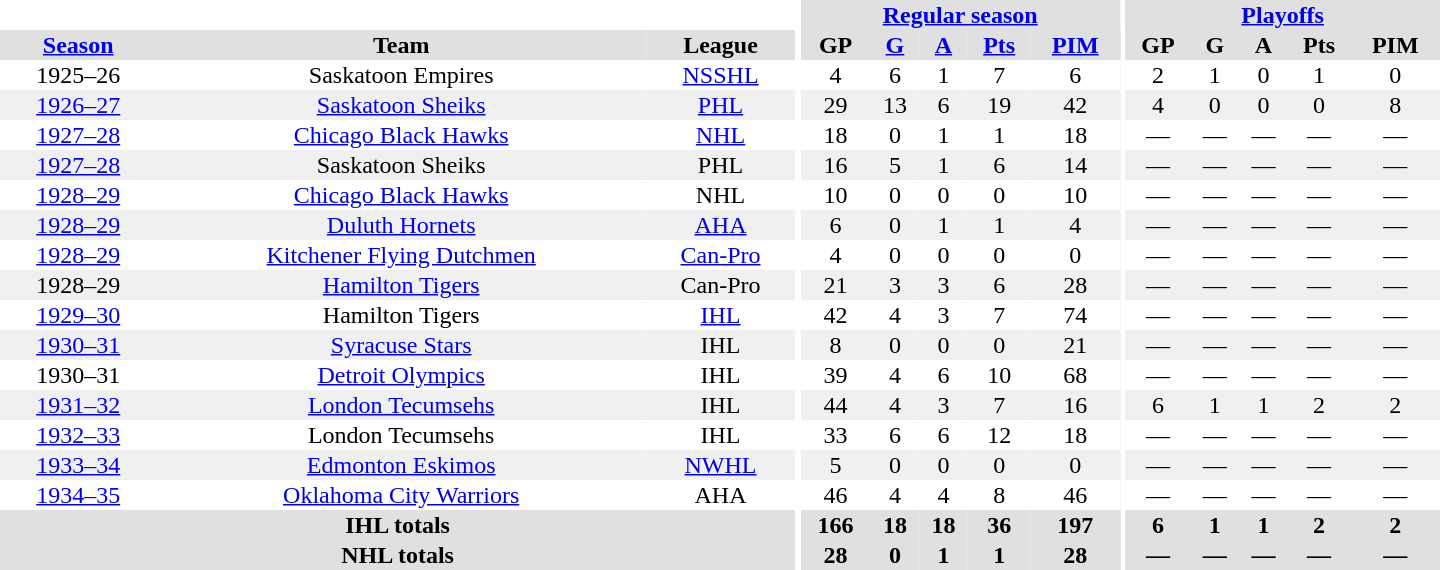<table border="0" cellpadding="1" cellspacing="0" style="text-align:center; width:60em">
<tr bgcolor="#e0e0e0">
<th colspan="3" bgcolor="#ffffff"></th>
<th rowspan="100" bgcolor="#ffffff"></th>
<th colspan="5"><a href='#'>Regular season</a></th>
<th rowspan="100" bgcolor="#ffffff"></th>
<th colspan="5"><a href='#'>Playoffs</a></th>
</tr>
<tr bgcolor="#e0e0e0">
<th><a href='#'>Season</a></th>
<th>Team</th>
<th>League</th>
<th>GP</th>
<th><a href='#'>G</a></th>
<th><a href='#'>A</a></th>
<th><a href='#'>Pts</a></th>
<th><a href='#'>PIM</a></th>
<th>GP</th>
<th>G</th>
<th>A</th>
<th>Pts</th>
<th>PIM</th>
</tr>
<tr>
<td>1925–26</td>
<td>Saskatoon Empires</td>
<td><a href='#'>NSSHL</a></td>
<td>4</td>
<td>6</td>
<td>1</td>
<td>7</td>
<td>6</td>
<td>2</td>
<td>1</td>
<td>0</td>
<td>1</td>
<td>0</td>
</tr>
<tr bgcolor="#f0f0f0">
<td><a href='#'>1926–27</a></td>
<td><a href='#'>Saskatoon Sheiks</a></td>
<td><a href='#'>PHL</a></td>
<td>29</td>
<td>13</td>
<td>6</td>
<td>19</td>
<td>42</td>
<td>4</td>
<td>0</td>
<td>0</td>
<td>0</td>
<td>8</td>
</tr>
<tr>
<td><a href='#'>1927–28</a></td>
<td><a href='#'>Chicago Black Hawks</a></td>
<td><a href='#'>NHL</a></td>
<td>18</td>
<td>0</td>
<td>1</td>
<td>1</td>
<td>18</td>
<td>—</td>
<td>—</td>
<td>—</td>
<td>—</td>
<td>—</td>
</tr>
<tr bgcolor="#f0f0f0">
<td><a href='#'>1927–28</a></td>
<td>Saskatoon Sheiks</td>
<td>PHL</td>
<td>16</td>
<td>5</td>
<td>1</td>
<td>6</td>
<td>14</td>
<td>—</td>
<td>—</td>
<td>—</td>
<td>—</td>
<td>—</td>
</tr>
<tr>
<td><a href='#'>1928–29</a></td>
<td><a href='#'>Chicago Black Hawks</a></td>
<td>NHL</td>
<td>10</td>
<td>0</td>
<td>0</td>
<td>0</td>
<td>10</td>
<td>—</td>
<td>—</td>
<td>—</td>
<td>—</td>
<td>—</td>
</tr>
<tr bgcolor="#f0f0f0">
<td><a href='#'>1928–29</a></td>
<td><a href='#'>Duluth Hornets</a></td>
<td><a href='#'>AHA</a></td>
<td>6</td>
<td>0</td>
<td>1</td>
<td>1</td>
<td>4</td>
<td>—</td>
<td>—</td>
<td>—</td>
<td>—</td>
<td>—</td>
</tr>
<tr>
<td><a href='#'>1928–29</a></td>
<td><a href='#'>Kitchener Flying Dutchmen</a></td>
<td><a href='#'>Can-Pro</a></td>
<td>4</td>
<td>0</td>
<td>0</td>
<td>0</td>
<td>0</td>
<td>—</td>
<td>—</td>
<td>—</td>
<td>—</td>
<td>—</td>
</tr>
<tr bgcolor="#f0f0f0">
<td>1928–29</td>
<td><a href='#'>Hamilton Tigers</a></td>
<td>Can-Pro</td>
<td>21</td>
<td>3</td>
<td>3</td>
<td>6</td>
<td>28</td>
<td>—</td>
<td>—</td>
<td>—</td>
<td>—</td>
<td>—</td>
</tr>
<tr>
<td><a href='#'>1929–30</a></td>
<td>Hamilton Tigers</td>
<td><a href='#'>IHL</a></td>
<td>42</td>
<td>4</td>
<td>3</td>
<td>7</td>
<td>74</td>
<td>—</td>
<td>—</td>
<td>—</td>
<td>—</td>
<td>—</td>
</tr>
<tr bgcolor="#f0f0f0">
<td><a href='#'>1930–31</a></td>
<td><a href='#'>Syracuse Stars</a></td>
<td>IHL</td>
<td>8</td>
<td>0</td>
<td>0</td>
<td>0</td>
<td>21</td>
<td>—</td>
<td>—</td>
<td>—</td>
<td>—</td>
<td>—</td>
</tr>
<tr>
<td>1930–31</td>
<td><a href='#'>Detroit Olympics</a></td>
<td>IHL</td>
<td>39</td>
<td>4</td>
<td>6</td>
<td>10</td>
<td>68</td>
<td>—</td>
<td>—</td>
<td>—</td>
<td>—</td>
<td>—</td>
</tr>
<tr bgcolor="#f0f0f0">
<td><a href='#'>1931–32</a></td>
<td><a href='#'>London Tecumsehs</a></td>
<td>IHL</td>
<td>44</td>
<td>4</td>
<td>3</td>
<td>7</td>
<td>16</td>
<td>6</td>
<td>1</td>
<td>1</td>
<td>2</td>
<td>2</td>
</tr>
<tr>
<td><a href='#'>1932–33</a></td>
<td>London Tecumsehs</td>
<td>IHL</td>
<td>33</td>
<td>6</td>
<td>6</td>
<td>12</td>
<td>18</td>
<td>—</td>
<td>—</td>
<td>—</td>
<td>—</td>
<td>—</td>
</tr>
<tr bgcolor="#f0f0f0">
<td><a href='#'>1933–34</a></td>
<td><a href='#'>Edmonton Eskimos</a></td>
<td><a href='#'>NWHL</a></td>
<td>5</td>
<td>0</td>
<td>0</td>
<td>0</td>
<td>0</td>
<td>—</td>
<td>—</td>
<td>—</td>
<td>—</td>
<td>—</td>
</tr>
<tr>
<td><a href='#'>1934–35</a></td>
<td><a href='#'>Oklahoma City Warriors</a></td>
<td>AHA</td>
<td>46</td>
<td>4</td>
<td>4</td>
<td>8</td>
<td>46</td>
<td>—</td>
<td>—</td>
<td>—</td>
<td>—</td>
<td>—</td>
</tr>
<tr bgcolor="#e0e0e0">
<th colspan="3">IHL totals</th>
<th>166</th>
<th>18</th>
<th>18</th>
<th>36</th>
<th>197</th>
<th>6</th>
<th>1</th>
<th>1</th>
<th>2</th>
<th>2</th>
</tr>
<tr bgcolor="#e0e0e0">
<th colspan="3">NHL totals</th>
<th>28</th>
<th>0</th>
<th>1</th>
<th>1</th>
<th>28</th>
<th>—</th>
<th>—</th>
<th>—</th>
<th>—</th>
<th>—</th>
</tr>
</table>
